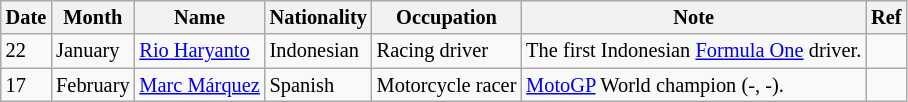<table class="wikitable" style="font-size:85%;">
<tr>
<th>Date</th>
<th>Month</th>
<th>Name</th>
<th>Nationality</th>
<th>Occupation</th>
<th>Note</th>
<th>Ref</th>
</tr>
<tr>
<td>22</td>
<td>January</td>
<td><a href='#'>Rio Haryanto</a></td>
<td>Indonesian</td>
<td>Racing driver</td>
<td>The first Indonesian <a href='#'>Formula One</a> driver.</td>
<td></td>
</tr>
<tr>
<td>17</td>
<td>February</td>
<td><a href='#'>Marc Márquez</a></td>
<td>Spanish</td>
<td>Motorcycle racer</td>
<td><a href='#'>MotoGP</a> World champion (-, -).</td>
<td></td>
</tr>
</table>
